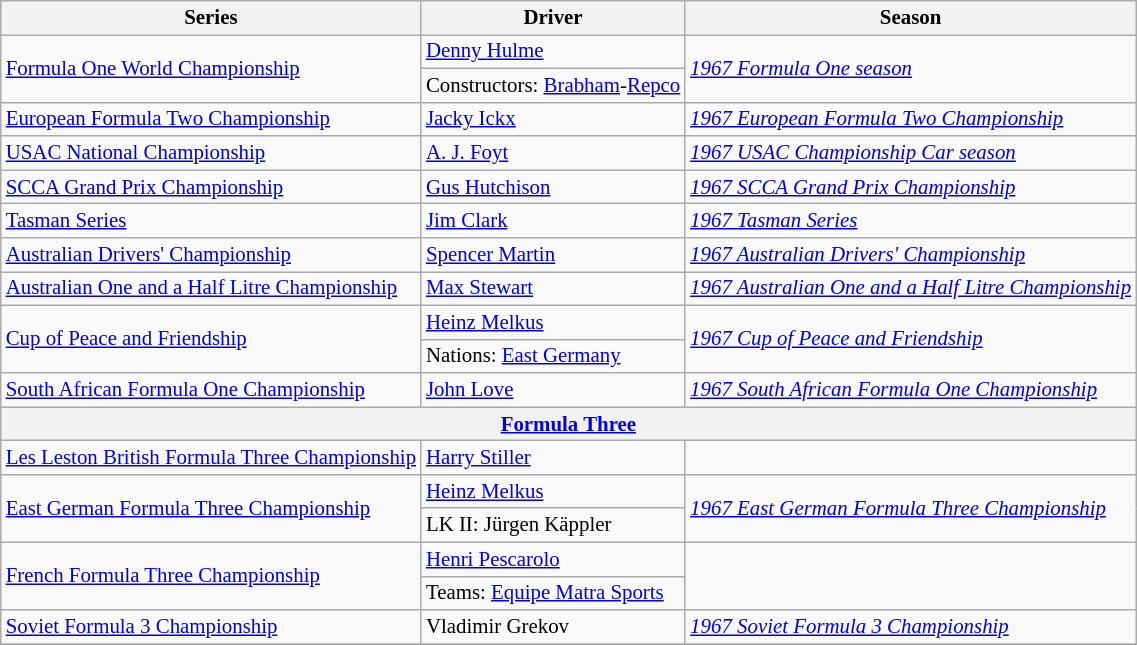<table class="wikitable" style="font-size: 87%;">
<tr>
<th>Series</th>
<th>Driver</th>
<th>Season</th>
</tr>
<tr>
<td rowspan=2><a href='#'>Formula One World Championship</a></td>
<td> <a href='#'>Denny Hulme</a></td>
<td rowspan=2><em><a href='#'>1967 Formula One season</a></em></td>
</tr>
<tr>
<td>Constructors:  <a href='#'>Brabham</a>-<a href='#'>Repco</a></td>
</tr>
<tr>
<td><a href='#'>European Formula Two Championship</a></td>
<td> <a href='#'>Jacky Ickx</a></td>
<td><em><a href='#'>1967 European Formula Two Championship</a></em></td>
</tr>
<tr>
<td><a href='#'>USAC National Championship</a></td>
<td> <a href='#'>A. J. Foyt</a></td>
<td><em><a href='#'>1967 USAC Championship Car season</a></em></td>
</tr>
<tr>
<td><a href='#'>SCCA Grand Prix Championship</a></td>
<td> <a href='#'>Gus Hutchison</a></td>
<td><em><a href='#'>1967 SCCA Grand Prix Championship</a></em></td>
</tr>
<tr>
<td><a href='#'>Tasman Series</a></td>
<td> <a href='#'>Jim Clark</a></td>
<td><em><a href='#'>1967 Tasman Series</a></em></td>
</tr>
<tr>
<td><a href='#'>Australian Drivers' Championship</a></td>
<td> <a href='#'>Spencer Martin</a></td>
<td><em><a href='#'>1967 Australian Drivers' Championship</a></em></td>
</tr>
<tr>
<td><a href='#'>Australian One and a Half Litre Championship</a></td>
<td> <a href='#'>Max Stewart</a></td>
<td><em><a href='#'>1967 Australian One and a Half Litre Championship</a></em></td>
</tr>
<tr>
<td rowspan=2><a href='#'>Cup of Peace and Friendship</a></td>
<td> <a href='#'>Heinz Melkus</a></td>
<td rowspan=2><em><a href='#'>1967 Cup of Peace and Friendship</a></em></td>
</tr>
<tr>
<td>Nations:  <a href='#'>East Germany</a></td>
</tr>
<tr>
<td><a href='#'>South African Formula One Championship</a></td>
<td> <a href='#'>John Love</a></td>
<td><em><a href='#'>1967 South African Formula One Championship</a></em></td>
</tr>
<tr>
<th colspan=3><a href='#'>Formula Three</a></th>
</tr>
<tr>
<td><a href='#'>Les Leston British Formula Three Championship</a></td>
<td> <a href='#'>Harry Stiller</a></td>
<td></td>
</tr>
<tr>
<td rowspan=2><a href='#'>East German Formula Three Championship</a></td>
<td> <a href='#'>Heinz Melkus</a></td>
<td rowspan=2><em><a href='#'>1967 East German Formula Three Championship</a></em></td>
</tr>
<tr>
<td>LK II:  Jürgen Käppler</td>
</tr>
<tr>
<td rowspan="2"><a href='#'>French Formula Three Championship</a></td>
<td> <a href='#'>Henri Pescarolo</a></td>
<td rowspan="2"></td>
</tr>
<tr>
<td>Teams:  <a href='#'>Equipe Matra Sports</a></td>
</tr>
<tr>
<td><a href='#'>Soviet Formula 3 Championship</a></td>
<td> Vladimir Grekov</td>
<td><em><a href='#'>1967 Soviet Formula 3 Championship</a></em></td>
</tr>
<tr>
</tr>
</table>
